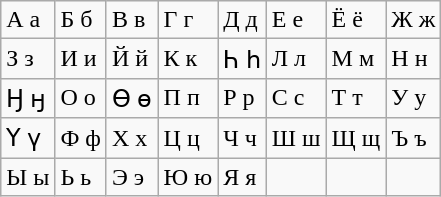<table class="wikitable">
<tr>
<td>А а</td>
<td>Б б</td>
<td>В в</td>
<td>Г г</td>
<td>Д д</td>
<td>Е е</td>
<td>Ё ё</td>
<td>Ж ж</td>
</tr>
<tr>
<td>З з</td>
<td>И и</td>
<td>Й й</td>
<td>К к</td>
<td>Һ һ</td>
<td>Л л</td>
<td>М м</td>
<td>Н н</td>
</tr>
<tr>
<td>Ӈ ӈ</td>
<td>О о</td>
<td>Ө ө</td>
<td>П п</td>
<td>Р р</td>
<td>С с</td>
<td>Т т</td>
<td>У у</td>
</tr>
<tr>
<td>Ү ү</td>
<td>Ф ф</td>
<td>Х х</td>
<td>Ц ц</td>
<td>Ч ч</td>
<td>Ш ш</td>
<td>Щ щ</td>
<td>Ъ ъ</td>
</tr>
<tr>
<td>Ы ы</td>
<td>Ь ь</td>
<td>Э э</td>
<td>Ю ю</td>
<td>Я я</td>
<td></td>
<td></td>
<td></td>
</tr>
</table>
